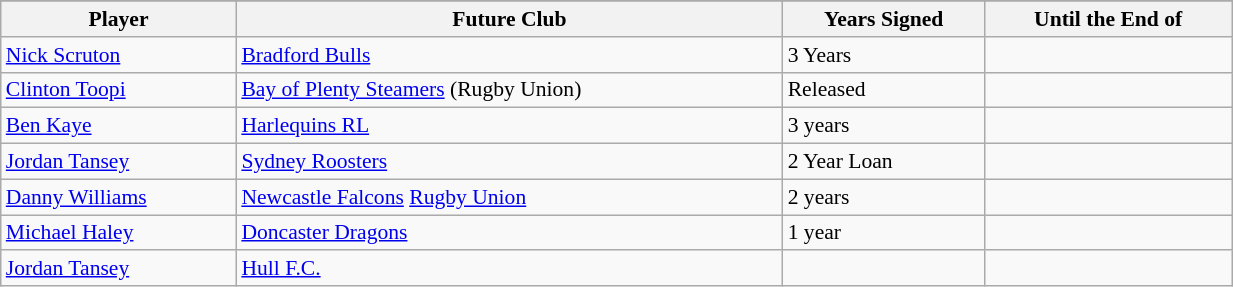<table class="wikitable" width="65%" style="font-size:90%">
<tr bgcolor=#FFFF33>
</tr>
<tr>
<th>Player</th>
<th>Future Club</th>
<th>Years Signed</th>
<th>Until the End of</th>
</tr>
<tr>
<td><a href='#'>Nick Scruton</a></td>
<td><a href='#'>Bradford Bulls</a></td>
<td>3 Years</td>
<td></td>
</tr>
<tr>
<td><a href='#'>Clinton Toopi</a></td>
<td><a href='#'>Bay of Plenty Steamers</a> (Rugby Union)</td>
<td>Released</td>
<td></td>
</tr>
<tr>
<td><a href='#'>Ben Kaye</a></td>
<td><a href='#'>Harlequins RL</a></td>
<td>3 years</td>
<td></td>
</tr>
<tr>
<td><a href='#'>Jordan Tansey</a></td>
<td><a href='#'>Sydney Roosters</a></td>
<td>2 Year Loan</td>
<td></td>
</tr>
<tr>
<td><a href='#'>Danny Williams</a></td>
<td><a href='#'>Newcastle Falcons</a> <a href='#'>Rugby Union</a></td>
<td>2 years</td>
<td></td>
</tr>
<tr>
<td><a href='#'>Michael Haley</a></td>
<td><a href='#'>Doncaster Dragons</a></td>
<td>1 year</td>
<td></td>
</tr>
<tr>
<td><a href='#'>Jordan Tansey</a></td>
<td><a href='#'>Hull F.C.</a></td>
<td></td>
<td></td>
</tr>
</table>
